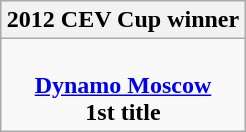<table class=wikitable style="text-align:center; margin:auto">
<tr>
<th>2012 CEV Cup winner</th>
</tr>
<tr>
<td><br><strong><a href='#'>Dynamo Moscow</a></strong><br> <strong>1st title</strong></td>
</tr>
</table>
